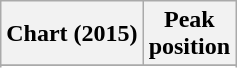<table class="wikitable sortable plainrowheaders">
<tr>
<th align="left">Chart (2015)</th>
<th align="left">Peak<br>position</th>
</tr>
<tr>
</tr>
<tr>
</tr>
</table>
